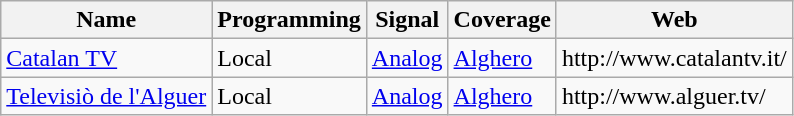<table class="wikitable">
<tr>
<th>Name</th>
<th>Programming</th>
<th>Signal</th>
<th>Coverage</th>
<th>Web</th>
</tr>
<tr>
<td><a href='#'>Catalan TV</a></td>
<td>Local</td>
<td><a href='#'>Analog</a></td>
<td><a href='#'>Alghero</a></td>
<td>http://www.catalantv.it/</td>
</tr>
<tr>
<td><a href='#'>Televisiò de l'Alguer</a></td>
<td>Local</td>
<td><a href='#'>Analog</a></td>
<td><a href='#'>Alghero</a></td>
<td>http://www.alguer.tv/</td>
</tr>
</table>
